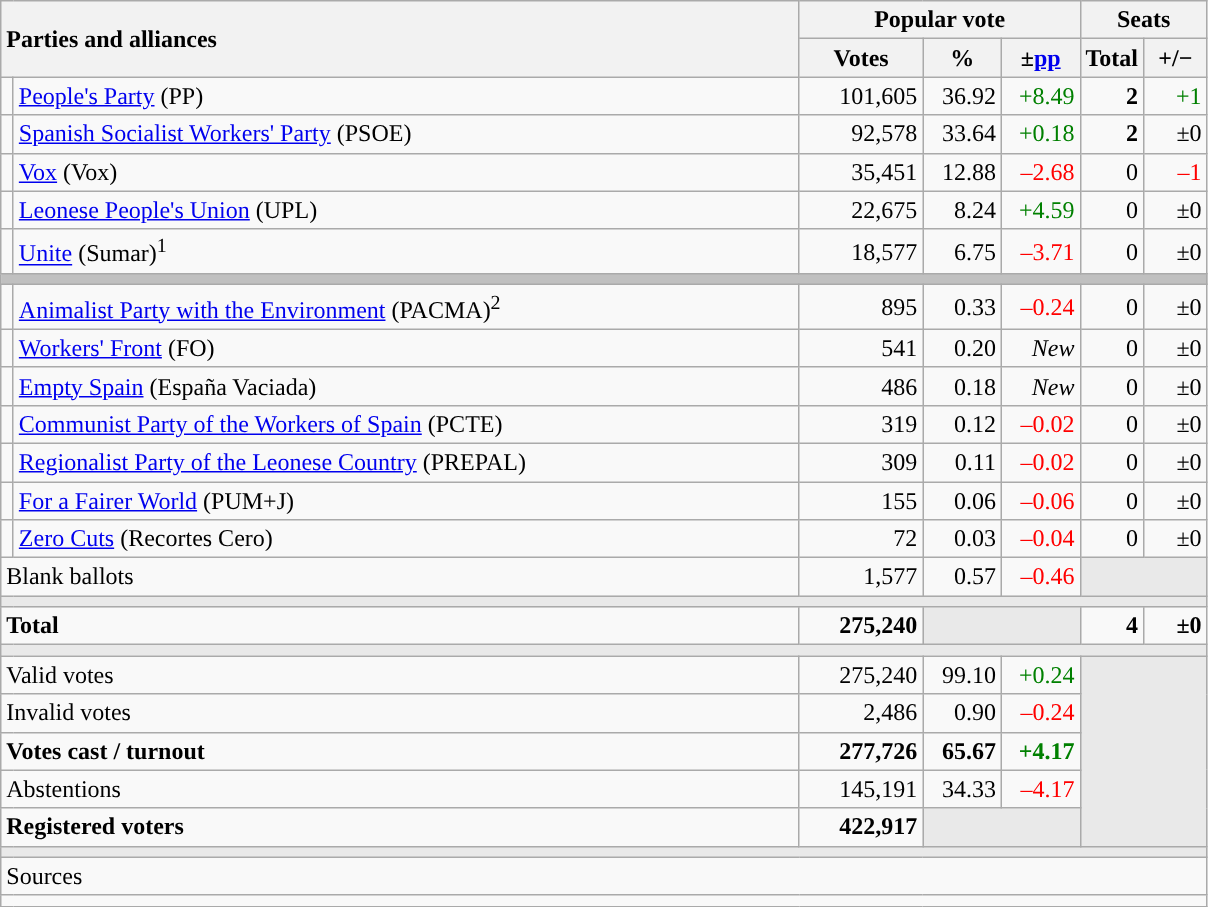<table class="wikitable" style="text-align:right;">
<tr>
<th style="text-align:left;" rowspan="2" colspan="2" width="525">Parties and alliances</th>
<th colspan="3">Popular vote</th>
<th colspan="2">Seats</th>
</tr>
<tr>
<th width="75">Votes</th>
<th width="45">%</th>
<th width="45">±<a href='#'>pp</a></th>
<th width="35">Total</th>
<th width="35">+/−</th>
</tr>
<tr>
<td width="1" style="color:inherit;background:"></td>
<td align="left"><a href='#'>People's Party</a> (PP)</td>
<td>101,605</td>
<td>36.92</td>
<td style="color:green;">+8.49</td>
<td><strong>2</strong></td>
<td style="color:green;">+1</td>
</tr>
<tr>
<td width="1" style="color:inherit;background:"></td>
<td align="left"><a href='#'>Spanish Socialist Workers' Party</a> (PSOE)</td>
<td>92,578</td>
<td>33.64</td>
<td style="color:green;">+0.18</td>
<td><strong>2</strong></td>
<td>±0</td>
</tr>
<tr>
<td style="color:inherit;background:"></td>
<td align="left"><a href='#'>Vox</a> (Vox)</td>
<td>35,451</td>
<td>12.88</td>
<td style="color:red;">–2.68</td>
<td>0</td>
<td style="color:red;">–1</td>
</tr>
<tr>
<td style="color:inherit;background:"></td>
<td align="left"><a href='#'>Leonese People's Union</a> (UPL)</td>
<td>22,675</td>
<td>8.24</td>
<td style="color:green;">+4.59</td>
<td>0</td>
<td>±0</td>
</tr>
<tr>
<td style="color:inherit;background:"></td>
<td align="left"><a href='#'>Unite</a> (Sumar)<sup>1</sup></td>
<td>18,577</td>
<td>6.75</td>
<td style="color:red;">–3.71</td>
<td>0</td>
<td>±0</td>
</tr>
<tr>
<td colspan="7" bgcolor="#C0C0C0"></td>
</tr>
<tr>
<td style="color:inherit;background:"></td>
<td align="left"><a href='#'>Animalist Party with the Environment</a> (PACMA)<sup>2</sup></td>
<td>895</td>
<td>0.33</td>
<td style="color:red;">–0.24</td>
<td>0</td>
<td>±0</td>
</tr>
<tr>
<td style="color:inherit;background:"></td>
<td align="left"><a href='#'>Workers' Front</a> (FO)</td>
<td>541</td>
<td>0.20</td>
<td><em>New</em></td>
<td>0</td>
<td>±0</td>
</tr>
<tr>
<td style="color:inherit;background:"></td>
<td align="left"><a href='#'>Empty Spain</a> (España Vaciada)</td>
<td>486</td>
<td>0.18</td>
<td><em>New</em></td>
<td>0</td>
<td>±0</td>
</tr>
<tr>
<td style="color:inherit;background:"></td>
<td align="left"><a href='#'>Communist Party of the Workers of Spain</a> (PCTE)</td>
<td>319</td>
<td>0.12</td>
<td style="color:red;">–0.02</td>
<td>0</td>
<td>±0</td>
</tr>
<tr>
<td style="color:inherit;background:"></td>
<td align="left"><a href='#'>Regionalist Party of the Leonese Country</a> (PREPAL)</td>
<td>309</td>
<td>0.11</td>
<td style="color:red;">–0.02</td>
<td>0</td>
<td>±0</td>
</tr>
<tr>
<td style="color:inherit;background:"></td>
<td align="left"><a href='#'>For a Fairer World</a> (PUM+J)</td>
<td>155</td>
<td>0.06</td>
<td style="color:red;">–0.06</td>
<td>0</td>
<td>±0</td>
</tr>
<tr>
<td style="color:inherit;background:"></td>
<td align="left"><a href='#'>Zero Cuts</a> (Recortes Cero)</td>
<td>72</td>
<td>0.03</td>
<td style="color:red;">–0.04</td>
<td>0</td>
<td>±0</td>
</tr>
<tr>
<td align="left" colspan="2">Blank ballots</td>
<td>1,577</td>
<td>0.57</td>
<td style="color:red;">–0.46</td>
<td bgcolor="#E9E9E9" colspan="2"></td>
</tr>
<tr>
<td colspan="7" bgcolor="#E9E9E9"></td>
</tr>
<tr style="font-weight:bold;">
<td align="left" colspan="2">Total</td>
<td>275,240</td>
<td bgcolor="#E9E9E9" colspan="2"></td>
<td>4</td>
<td>±0</td>
</tr>
<tr>
<td colspan="7" bgcolor="#E9E9E9"></td>
</tr>
<tr>
<td align="left" colspan="2">Valid votes</td>
<td>275,240</td>
<td>99.10</td>
<td style="color:green;">+0.24</td>
<td bgcolor="#E9E9E9" colspan="2" rowspan="5"></td>
</tr>
<tr>
<td align="left" colspan="2">Invalid votes</td>
<td>2,486</td>
<td>0.90</td>
<td style="color:red;">–0.24</td>
</tr>
<tr style="font-weight:bold;">
<td align="left" colspan="2">Votes cast / turnout</td>
<td>277,726</td>
<td>65.67</td>
<td style="color:green;">+4.17</td>
</tr>
<tr>
<td align="left" colspan="2">Abstentions</td>
<td>145,191</td>
<td>34.33</td>
<td style="color:red;">–4.17</td>
</tr>
<tr style="font-weight:bold;">
<td align="left" colspan="2">Registered voters</td>
<td>422,917</td>
<td bgcolor="#E9E9E9" colspan="2"></td>
</tr>
<tr>
<td colspan="7" bgcolor="#E9E9E9"></td>
</tr>
<tr>
<td align="left" colspan="7">Sources</td>
</tr>
<tr>
<td colspan="7" style="text-align:left; max-width:790px;"></td>
</tr>
</table>
